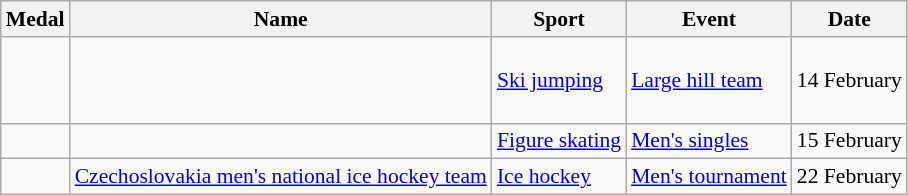<table class="wikitable sortable" style="font-size:90%">
<tr>
<th>Medal</th>
<th>Name</th>
<th>Sport</th>
<th>Event</th>
<th>Date</th>
</tr>
<tr>
<td></td>
<td> <br>  <br>  <br> </td>
<td><a href='#'>Ski jumping</a></td>
<td><a href='#'>Large hill team</a></td>
<td>14 February</td>
</tr>
<tr>
<td></td>
<td></td>
<td><a href='#'>Figure skating</a></td>
<td><a href='#'>Men's singles</a></td>
<td>15 February</td>
</tr>
<tr>
<td></td>
<td><a href='#'>Czechoslovakia men's national ice hockey team</a><br></td>
<td><a href='#'>Ice hockey</a></td>
<td><a href='#'>Men's tournament</a></td>
<td>22 February</td>
</tr>
</table>
